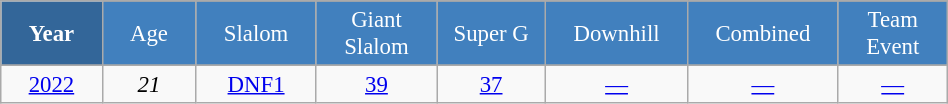<table class="wikitable" style="font-size:95%; text-align:center; border:grey solid 1px; border-collapse:collapse;" width="50%">
<tr style="background-color:#369; color:white;">
<td rowspan="2" colspan="1" width="5%"><strong>Year</strong></td>
</tr>
<tr style="background-color:#4180be; color:white;">
<td width="5%">Age</td>
<td width="5%">Slalom</td>
<td width="5%">Giant<br>Slalom</td>
<td width="5%">Super G</td>
<td width="5%">Downhill</td>
<td width="5%">Combined</td>
<td width="5%">Team Event</td>
</tr>
<tr style="background-color:#8CB2D8; color:white;">
</tr>
<tr>
<td><a href='#'>2022</a></td>
<td><em>21</em></td>
<td><a href='#'>DNF1</a></td>
<td><a href='#'>39</a></td>
<td><a href='#'>37</a></td>
<td><a href='#'>—</a></td>
<td><a href='#'>—</a></td>
<td><a href='#'>—</a></td>
</tr>
</table>
